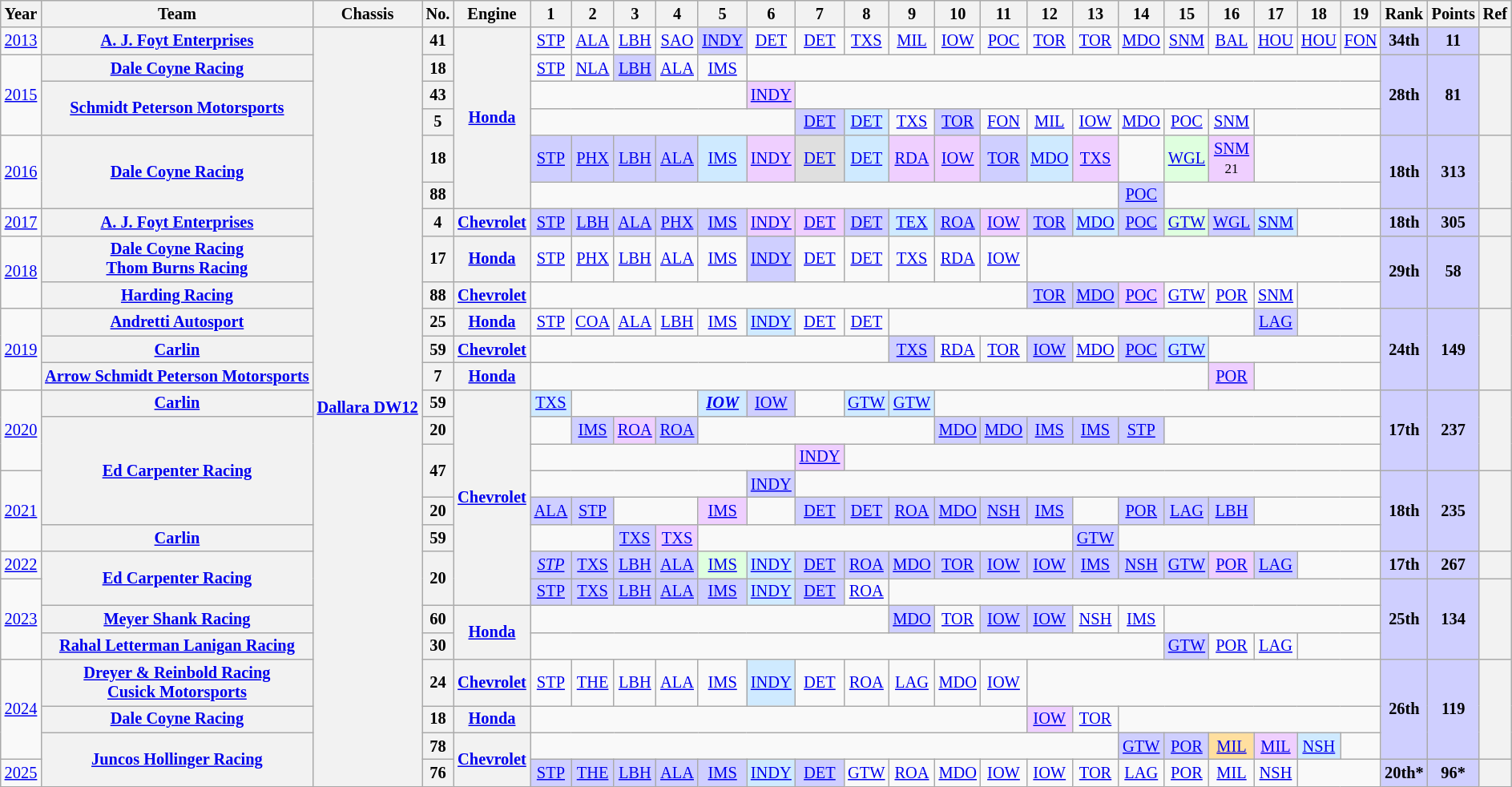<table class="wikitable" style="text-align:center; font-size:85%">
<tr>
<th>Year</th>
<th>Team</th>
<th>Chassis</th>
<th>No.</th>
<th>Engine</th>
<th>1</th>
<th>2</th>
<th>3</th>
<th>4</th>
<th>5</th>
<th>6</th>
<th>7</th>
<th>8</th>
<th>9</th>
<th>10</th>
<th>11</th>
<th>12</th>
<th>13</th>
<th>14</th>
<th>15</th>
<th>16</th>
<th>17</th>
<th>18</th>
<th>19</th>
<th>Rank</th>
<th>Points</th>
<th>Ref</th>
</tr>
<tr>
<td><a href='#'>2013</a></td>
<th nowrap><a href='#'>A. J. Foyt Enterprises</a></th>
<th rowspan=26 nowrap><a href='#'>Dallara DW12</a></th>
<th>41</th>
<th rowspan=6><a href='#'>Honda</a></th>
<td><a href='#'>STP</a></td>
<td><a href='#'>ALA</a></td>
<td><a href='#'>LBH</a></td>
<td><a href='#'>SAO</a></td>
<td style="background:#CFCFFF;"><a href='#'>INDY</a><br></td>
<td><a href='#'>DET</a></td>
<td><a href='#'>DET</a></td>
<td><a href='#'>TXS</a></td>
<td><a href='#'>MIL</a></td>
<td><a href='#'>IOW</a></td>
<td><a href='#'>POC</a></td>
<td><a href='#'>TOR</a></td>
<td><a href='#'>TOR</a></td>
<td><a href='#'>MDO</a></td>
<td><a href='#'>SNM</a></td>
<td><a href='#'>BAL</a></td>
<td><a href='#'>HOU</a></td>
<td><a href='#'>HOU</a></td>
<td><a href='#'>FON</a></td>
<th style="background:#CFCFFF;">34th</th>
<th style="background:#CFCFFF;">11</th>
<th></th>
</tr>
<tr>
<td rowspan=3><a href='#'>2015</a></td>
<th nowrap><a href='#'>Dale Coyne Racing</a></th>
<th>18</th>
<td><a href='#'>STP</a></td>
<td><a href='#'>NLA</a></td>
<td style="background:#CFCFFF;"><a href='#'>LBH</a><br></td>
<td><a href='#'>ALA</a></td>
<td><a href='#'>IMS</a></td>
<td colspan=14></td>
<th rowspan=3 style="background:#CFCFFF;">28th</th>
<th rowspan=3 style="background:#CFCFFF;">81</th>
<th rowspan=3></th>
</tr>
<tr>
<th rowspan=2 nowrap><a href='#'>Schmidt Peterson Motorsports</a></th>
<th>43</th>
<td colspan=5></td>
<td style="background:#EFCFFF;"><a href='#'>INDY</a><br></td>
</tr>
<tr>
<th>5</th>
<td colspan=6></td>
<td style="background:#CFCFFF;"><a href='#'>DET</a><br></td>
<td style="background:#CFEAFF;"><a href='#'>DET</a><br></td>
<td><a href='#'>TXS</a></td>
<td style="background:#CFCFFF;"><a href='#'>TOR</a><br></td>
<td><a href='#'>FON</a></td>
<td><a href='#'>MIL</a></td>
<td><a href='#'>IOW</a></td>
<td><a href='#'>MDO</a></td>
<td><a href='#'>POC</a></td>
<td><a href='#'>SNM</a></td>
<td colspan=3></td>
</tr>
<tr>
<td rowspan=2><a href='#'>2016</a></td>
<th rowspan=2 nowrap><a href='#'>Dale Coyne Racing</a></th>
<th>18</th>
<td style="background:#CFCFFF;"><a href='#'>STP</a><br></td>
<td style="background:#CFCFFF;"><a href='#'>PHX</a><br></td>
<td style="background:#CFCFFF;"><a href='#'>LBH</a><br></td>
<td style="background:#CFCFFF;"><a href='#'>ALA</a><br></td>
<td style="background:#CFEAFF;"><a href='#'>IMS</a><br></td>
<td style="background:#EFCFFF;"><a href='#'>INDY</a><br></td>
<td style="background:#DFDFDF;"><a href='#'>DET</a><br></td>
<td style="background:#CFEAFF;"><a href='#'>DET</a><br></td>
<td style="background:#EFCFFF;"><a href='#'>RDA</a><br></td>
<td style="background:#EFCFFF;"><a href='#'>IOW</a><br></td>
<td style="background:#CFCFFF;"><a href='#'>TOR</a><br></td>
<td style="background:#CFEAFF;"><a href='#'>MDO</a><br></td>
<td style="background:#EFCFFF;"><a href='#'>TXS</a><br></td>
<td></td>
<td style="background:#DFFFDF;"><a href='#'>WGL</a><br></td>
<td style="background:#EFCFFF;"><a href='#'>SNM</a><br><small>21 </small></td>
<td colspan=3></td>
<th rowspan=2 style="background:#CFCFFF;">18th</th>
<th rowspan=2 style="background:#CFCFFF;">313</th>
<th rowspan=2></th>
</tr>
<tr>
<th>88</th>
<td colspan=13></td>
<td style="background:#CFCFFF;"><a href='#'>POC</a><br></td>
</tr>
<tr>
<td><a href='#'>2017</a></td>
<th nowrap><a href='#'>A. J. Foyt Enterprises</a></th>
<th>4</th>
<th rowspan=1><a href='#'>Chevrolet</a></th>
<td style="background:#CFCFFF;"><a href='#'>STP</a><br></td>
<td style="background:#CFCFFF;"><a href='#'>LBH</a><br></td>
<td style="background:#CFCFFF;"><a href='#'>ALA</a><br></td>
<td style="background:#CFCFFF;"><a href='#'>PHX</a><br></td>
<td style="background:#CFCFFF;"><a href='#'>IMS</a><br></td>
<td style="background:#EFCFFF;"><a href='#'>INDY</a><br></td>
<td style="background:#EFCFFF;"><a href='#'>DET</a><br></td>
<td style="background:#CFCFFF;"><a href='#'>DET</a><br></td>
<td style="background:#CFEAFF;"><a href='#'>TEX</a><br></td>
<td style="background:#CFCFFF;"><a href='#'>ROA</a><br></td>
<td style="background:#EFCFFF;"><a href='#'>IOW</a><br></td>
<td style="background:#CFCFFF;"><a href='#'>TOR</a><br></td>
<td style="background:#CFEAFF;"><a href='#'>MDO</a><br></td>
<td style="background:#CFCFFF;"><a href='#'>POC</a><br></td>
<td style="background:#DFFFDF;"><a href='#'>GTW</a><br></td>
<td style="background:#CFCFFF;"><a href='#'>WGL</a><br></td>
<td style="background:#CFEAFF;"><a href='#'>SNM</a><br></td>
<td colspan=2></td>
<th style="background:#CFCFFF;">18th</th>
<th style="background:#CFCFFF;">305</th>
<th></th>
</tr>
<tr>
<td rowspan=2><a href='#'>2018</a></td>
<th nowrap><a href='#'>Dale Coyne Racing</a><br><a href='#'>Thom Burns Racing</a></th>
<th>17</th>
<th><a href='#'>Honda</a></th>
<td><a href='#'>STP</a></td>
<td><a href='#'>PHX</a></td>
<td><a href='#'>LBH</a></td>
<td><a href='#'>ALA</a></td>
<td><a href='#'>IMS</a></td>
<td style="background:#CFCFFF;"><a href='#'>INDY</a><br></td>
<td><a href='#'>DET</a></td>
<td><a href='#'>DET</a></td>
<td><a href='#'>TXS</a></td>
<td><a href='#'>RDA</a></td>
<td><a href='#'>IOW</a></td>
<td colspan=8></td>
<th rowspan=2 style="background:#CFCFFF;">29th</th>
<th rowspan=2 style="background:#CFCFFF;">58</th>
<th rowspan=2></th>
</tr>
<tr>
<th nowrap><a href='#'>Harding Racing</a></th>
<th>88</th>
<th><a href='#'>Chevrolet</a></th>
<td colspan=11></td>
<td style="background:#CFCFFF;"><a href='#'>TOR</a><br></td>
<td style="background:#CFCFFF;"><a href='#'>MDO</a><br></td>
<td style="background:#EFCFFF;"><a href='#'>POC</a><br></td>
<td><a href='#'>GTW</a></td>
<td><a href='#'>POR</a></td>
<td><a href='#'>SNM</a></td>
<td colspan=2></td>
</tr>
<tr>
<td rowspan=3><a href='#'>2019</a></td>
<th nowrap><a href='#'>Andretti Autosport</a></th>
<th>25</th>
<th><a href='#'>Honda</a></th>
<td><a href='#'>STP</a></td>
<td><a href='#'>COA</a></td>
<td><a href='#'>ALA</a></td>
<td><a href='#'>LBH</a></td>
<td><a href='#'>IMS</a></td>
<td style="background:#CFEAFF;"><a href='#'>INDY</a><br></td>
<td><a href='#'>DET</a></td>
<td><a href='#'>DET</a></td>
<td colspan=8></td>
<td style="background:#CFCFFF;"><a href='#'>LAG</a><br></td>
<td colspan=2></td>
<th rowspan=3 style="background:#CFCFFF;">24th</th>
<th rowspan=3 style="background:#CFCFFF;">149</th>
<th rowspan=3></th>
</tr>
<tr>
<th><a href='#'>Carlin</a></th>
<th>59</th>
<th><a href='#'>Chevrolet</a></th>
<td colspan=8></td>
<td style="background:#CFCFFF;"><a href='#'>TXS</a><br></td>
<td><a href='#'>RDA</a></td>
<td><a href='#'>TOR</a></td>
<td style="background:#CFCFFF;"><a href='#'>IOW</a><br></td>
<td><a href='#'>MDO</a></td>
<td style="background:#CFCFFF;"><a href='#'>POC</a><br></td>
<td style="background:#CFEAFF;"><a href='#'>GTW</a><br></td>
<td colspan=4></td>
</tr>
<tr>
<th nowrap><a href='#'>Arrow Schmidt Peterson Motorsports</a></th>
<th>7</th>
<th><a href='#'>Honda</a></th>
<td colspan=15></td>
<td style="background:#EFCFFF;"><a href='#'>POR</a><br></td>
<td colspan=3></td>
</tr>
<tr>
<td rowspan=3><a href='#'>2020</a></td>
<th><a href='#'>Carlin</a></th>
<th>59</th>
<th rowspan=8><a href='#'>Chevrolet</a></th>
<td style="background:#CFEAFF;"><a href='#'>TXS</a><br></td>
<td colspan=3></td>
<td style="background:#CFEAFF;"><strong><em><a href='#'>IOW</a></em></strong><br></td>
<td style="background:#CFCFFF;"><a href='#'>IOW</a><br></td>
<td colspan=1></td>
<td style="background:#CFEAFF;"><a href='#'>GTW</a><br></td>
<td style="background:#CFEAFF;"><a href='#'>GTW</a><br></td>
<td colspan=10></td>
<th rowspan=3 style="background:#CFCFFF;">17th</th>
<th rowspan=3 style="background:#CFCFFF;">237</th>
<th rowspan=3></th>
</tr>
<tr>
<th rowspan=4 nowrap><a href='#'>Ed Carpenter Racing</a></th>
<th>20</th>
<td colspan=1></td>
<td style="background:#CFCFFF;"><a href='#'>IMS</a><br></td>
<td style="background:#EFCFFF;"><a href='#'>ROA</a><br></td>
<td style="background:#CFCFFF;"><a href='#'>ROA</a><br></td>
<td colspan=5></td>
<td style="background:#CFCFFF;"><a href='#'>MDO</a><br></td>
<td style="background:#CFCFFF;"><a href='#'>MDO</a><br></td>
<td style="background:#CFCFFF;"><a href='#'>IMS</a><br></td>
<td style="background:#CFCFFF;"><a href='#'>IMS</a><br></td>
<td style="background:#CFCFFF;"><a href='#'>STP</a><br></td>
<td colspan=5></td>
</tr>
<tr>
<th rowspan=2>47</th>
<td colspan=6></td>
<td style="background:#EFCFFF;"><a href='#'>INDY</a><br></td>
</tr>
<tr>
<td rowspan=3><a href='#'>2021</a></td>
<td colspan=5></td>
<td style="background:#CFCFFF;"><a href='#'>INDY</a><br></td>
<td colspan=13></td>
<th rowspan=3 style="background:#CFCFFF;">18th</th>
<th rowspan=3 style="background:#CFCFFF;">235</th>
<th rowspan=3></th>
</tr>
<tr>
<th>20</th>
<td style="background:#CFCFFF;"><a href='#'>ALA</a><br></td>
<td style="background:#CFCFFF;"><a href='#'>STP</a><br></td>
<td colspan=2></td>
<td style="background:#EFCFFF;"><a href='#'>IMS</a><br></td>
<td></td>
<td style="background:#CFCFFF;"><a href='#'>DET</a><br></td>
<td style="background:#CFCFFF;"><a href='#'>DET</a><br></td>
<td style="background:#CFCFFF;"><a href='#'>ROA</a><br></td>
<td style="background:#CFCFFF;"><a href='#'>MDO</a><br></td>
<td style="background:#CFCFFF;"><a href='#'>NSH</a><br></td>
<td style="background:#CFCFFF;"><a href='#'>IMS</a><br></td>
<td colspan=1></td>
<td style="background:#CFCFFF;"><a href='#'>POR</a><br></td>
<td style="background:#CFCFFF;"><a href='#'>LAG</a><br></td>
<td style="background:#CFCFFF;"><a href='#'>LBH</a><br></td>
<td colspan=3></td>
</tr>
<tr>
<th><a href='#'>Carlin</a></th>
<th>59</th>
<td colspan=2></td>
<td style="background:#CFCFFF;"><a href='#'>TXS</a><br></td>
<td style="background:#EFCFFF;"><a href='#'>TXS</a><br></td>
<td colspan=8></td>
<td style="background:#CFCFFF;"><a href='#'>GTW</a><br></td>
<td colspan=6></td>
</tr>
<tr>
<td><a href='#'>2022</a></td>
<th rowspan=2 nowrap><a href='#'>Ed Carpenter Racing</a></th>
<th rowspan=2>20</th>
<td style="background:#CFCFFF;"><em><a href='#'>STP</a></em><br></td>
<td style="background:#CFCFFF;"><a href='#'>TXS</a><br></td>
<td style="background:#CFCFFF;"><a href='#'>LBH</a><br></td>
<td style="background:#CFCFFF;"><a href='#'>ALA</a><br></td>
<td style="background:#DFFFDF;"><a href='#'>IMS</a><br></td>
<td style="background:#CFEAFF;"><a href='#'>INDY</a><br></td>
<td style="background:#CFCFFF;"><a href='#'>DET</a><br></td>
<td style="background:#CFCFFF;"><a href='#'>ROA</a><br></td>
<td style="background:#CFCFFF;"><a href='#'>MDO</a><br></td>
<td style="background:#CFCFFF;"><a href='#'>TOR</a><br></td>
<td style="background:#CFCFFF;"><a href='#'>IOW</a><br></td>
<td style="background:#CFCFFF;"><a href='#'>IOW</a><br></td>
<td style="background:#CFCFFF;"><a href='#'>IMS</a><br></td>
<td style="background:#CFCFFF;"><a href='#'>NSH</a><br></td>
<td style="background:#CFCFFF;"><a href='#'>GTW</a><br></td>
<td style="background:#EFCFFF;"><a href='#'>POR</a><br></td>
<td style="background:#CFCFFF;"><a href='#'>LAG</a><br></td>
<td colspan=2></td>
<th style="background:#CFCFFF;">17th</th>
<th style="background:#CFCFFF;">267</th>
<th></th>
</tr>
<tr>
<td rowspan=3><a href='#'>2023</a></td>
<td style="background:#CFCFFF;"><a href='#'>STP</a><br></td>
<td style="background:#CFCFFF;"><a href='#'>TXS</a><br></td>
<td style="background:#CFCFFF;"><a href='#'>LBH</a><br></td>
<td style="background:#CFCFFF;"><a href='#'>ALA</a><br></td>
<td style="background:#CFCFFF;"><a href='#'>IMS</a><br></td>
<td style="background:#CFEAFF;"><a href='#'>INDY</a><br></td>
<td style="background:#CFCFFF;"><a href='#'>DET</a><br></td>
<td><a href='#'>ROA</a></td>
<td colspan=11></td>
<th rowspan=3 style="background:#CFCFFF;">25th</th>
<th rowspan=3 style="background:#CFCFFF;">134</th>
<th rowspan=3></th>
</tr>
<tr>
<th nowrap><a href='#'>Meyer Shank Racing</a></th>
<th>60</th>
<th rowspan=2><a href='#'>Honda</a></th>
<td colspan=8></td>
<td style="background:#CFCFFF;"><a href='#'>MDO</a><br></td>
<td><a href='#'>TOR</a></td>
<td style="background:#CFCFFF;"><a href='#'>IOW</a><br></td>
<td style="background:#CFCFFF;"><a href='#'>IOW</a><br></td>
<td><a href='#'>NSH</a></td>
<td><a href='#'>IMS</a></td>
<td colspan=5></td>
</tr>
<tr>
<th nowrap><a href='#'>Rahal Letterman Lanigan Racing</a></th>
<th>30</th>
<td colspan=14></td>
<td style="background:#CFCFFF;"><a href='#'>GTW</a><br></td>
<td><a href='#'>POR</a></td>
<td><a href='#'>LAG</a></td>
<td colspan=2></td>
</tr>
<tr>
<td rowspan=3><a href='#'>2024</a></td>
<th nowrap><a href='#'>Dreyer & Reinbold Racing</a><br><a href='#'>Cusick Motorsports</a></th>
<th>24</th>
<th rowspan="1"><a href='#'>Chevrolet</a></th>
<td><a href='#'>STP</a></td>
<td><a href='#'>THE</a></td>
<td><a href='#'>LBH</a></td>
<td><a href='#'>ALA</a></td>
<td><a href='#'>IMS</a></td>
<td style="background:#CFEAFF;"><a href='#'>INDY</a><br></td>
<td><a href='#'>DET</a></td>
<td><a href='#'>ROA</a></td>
<td><a href='#'>LAG</a></td>
<td><a href='#'>MDO</a></td>
<td><a href='#'>IOW</a></td>
<td colspan=8></td>
<th rowspan=3 style="background:#CFCFFF;">26th</th>
<th rowspan=3 style="background:#CFCFFF;">119</th>
<th rowspan=3></th>
</tr>
<tr>
<th nowrap><a href='#'>Dale Coyne Racing</a></th>
<th>18</th>
<th><a href='#'>Honda</a></th>
<td colspan=11></td>
<td style="background:#EFCFFF;"><a href='#'>IOW</a><br></td>
<td><a href='#'>TOR</a></td>
<td colspan=6></td>
</tr>
<tr>
<th rowspan="2" nowrap><a href='#'>Juncos Hollinger Racing</a></th>
<th nowrap="">78</th>
<th rowspan="2" nowrap><a href='#'>Chevrolet</a></th>
<td colspan=13></td>
<td style="background:#CFCFFF;"><a href='#'>GTW</a><br></td>
<td style="background:#CFCFFF;"><a href='#'>POR</a><br></td>
<td style="background:#FFDF9F;"><a href='#'>MIL</a><br></td>
<td style="background:#EFCFFF;"><a href='#'>MIL</a><br></td>
<td style="background:#CFEAFF;"><a href='#'>NSH</a><br></td>
<td></td>
</tr>
<tr>
<td><a href='#'>2025</a></td>
<th>76</th>
<td style="background:#CFCFFF;"><a href='#'>STP</a><br></td>
<td style="background:#CFCFFF;"><a href='#'>THE</a><br></td>
<td style="background:#CFCFFF;"><a href='#'>LBH</a><br></td>
<td style="background:#CFCFFF;"><a href='#'>ALA</a><br></td>
<td style="background:#CFCFFF;"><a href='#'>IMS</a><br></td>
<td style="background:#CFEAFF;"><a href='#'>INDY</a><br></td>
<td style="background:#CFCFFF;"><a href='#'>DET</a><br></td>
<td><a href='#'>GTW</a></td>
<td><a href='#'>ROA</a></td>
<td><a href='#'>MDO</a></td>
<td><a href='#'>IOW</a></td>
<td><a href='#'>IOW</a></td>
<td><a href='#'>TOR</a></td>
<td><a href='#'>LAG</a></td>
<td><a href='#'>POR</a></td>
<td><a href='#'>MIL</a></td>
<td><a href='#'>NSH</a></td>
<td colspan=2></td>
<th style="background:#CFCFFF;">20th*</th>
<th style="background:#CFCFFF;">96*</th>
<th></th>
</tr>
</table>
